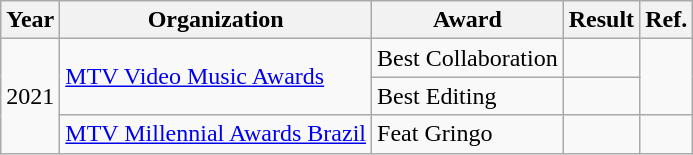<table class="wikitable">
<tr>
<th>Year</th>
<th>Organization</th>
<th>Award</th>
<th>Result</th>
<th>Ref.</th>
</tr>
<tr>
<td rowspan="3">2021</td>
<td rowspan="2"><a href='#'>MTV Video Music Awards</a></td>
<td>Best Collaboration</td>
<td></td>
<td rowspan="2"></td>
</tr>
<tr>
<td>Best Editing</td>
<td></td>
</tr>
<tr>
<td><a href='#'>MTV Millennial Awards Brazil</a></td>
<td>Feat Gringo</td>
<td></td>
<td></td>
</tr>
</table>
